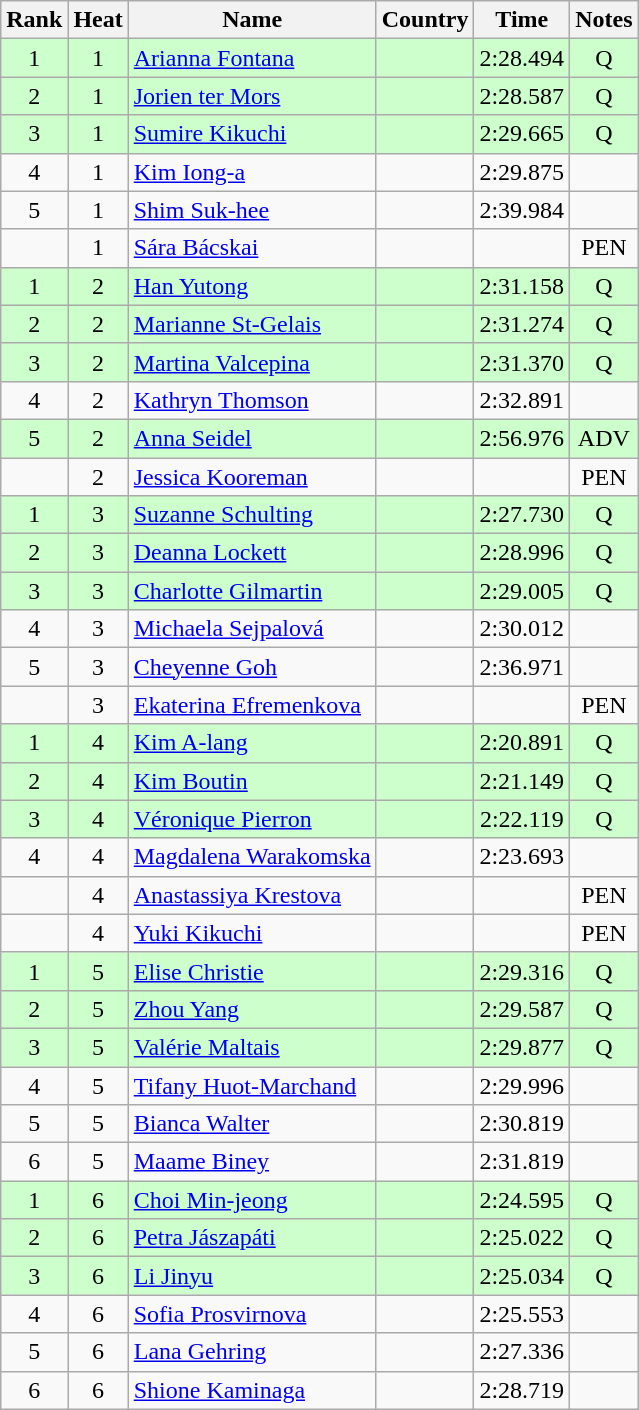<table class="wikitable sortable" style="text-align:center">
<tr>
<th>Rank</th>
<th>Heat</th>
<th>Name</th>
<th>Country</th>
<th>Time</th>
<th>Notes</th>
</tr>
<tr bgcolor=ccffcc>
<td>1</td>
<td>1</td>
<td align=left><a href='#'>Arianna Fontana</a></td>
<td align=left></td>
<td>2:28.494</td>
<td>Q</td>
</tr>
<tr bgcolor=ccffcc>
<td>2</td>
<td>1</td>
<td align=left><a href='#'>Jorien ter Mors</a></td>
<td align=left></td>
<td>2:28.587</td>
<td>Q</td>
</tr>
<tr bgcolor=ccffcc>
<td>3</td>
<td>1</td>
<td align=left><a href='#'>Sumire Kikuchi</a></td>
<td align=left></td>
<td>2:29.665</td>
<td>Q</td>
</tr>
<tr>
<td>4</td>
<td>1</td>
<td align=left><a href='#'>Kim Iong-a</a></td>
<td align=left></td>
<td>2:29.875</td>
<td></td>
</tr>
<tr>
<td>5</td>
<td>1</td>
<td align=left><a href='#'>Shim Suk-hee</a></td>
<td align=left></td>
<td>2:39.984</td>
<td></td>
</tr>
<tr>
<td></td>
<td>1</td>
<td align=left><a href='#'>Sára Bácskai</a></td>
<td align=left></td>
<td></td>
<td>PEN</td>
</tr>
<tr bgcolor=ccffcc>
<td>1</td>
<td>2</td>
<td align=left><a href='#'>Han Yutong</a></td>
<td align="left"></td>
<td>2:31.158</td>
<td>Q</td>
</tr>
<tr bgcolor=ccffcc>
<td>2</td>
<td>2</td>
<td align=left><a href='#'>Marianne St-Gelais</a></td>
<td align="left"></td>
<td>2:31.274</td>
<td>Q</td>
</tr>
<tr bgcolor=ccffcc>
<td>3</td>
<td>2</td>
<td align=left><a href='#'>Martina Valcepina</a></td>
<td align="left"></td>
<td>2:31.370</td>
<td>Q</td>
</tr>
<tr>
<td>4</td>
<td>2</td>
<td align=left><a href='#'>Kathryn Thomson</a></td>
<td align="left"></td>
<td>2:32.891</td>
<td></td>
</tr>
<tr bgcolor=ccffcc>
<td>5</td>
<td>2</td>
<td align=left><a href='#'>Anna Seidel</a></td>
<td align="left"></td>
<td>2:56.976</td>
<td>ADV</td>
</tr>
<tr>
<td></td>
<td>2</td>
<td align=left><a href='#'>Jessica Kooreman</a></td>
<td align="left"></td>
<td></td>
<td>PEN</td>
</tr>
<tr bgcolor=ccffcc>
<td>1</td>
<td>3</td>
<td align=left><a href='#'>Suzanne Schulting</a></td>
<td align="left"></td>
<td>2:27.730</td>
<td>Q</td>
</tr>
<tr bgcolor=ccffcc>
<td>2</td>
<td>3</td>
<td align=left><a href='#'>Deanna Lockett</a></td>
<td align="left"></td>
<td>2:28.996</td>
<td>Q</td>
</tr>
<tr bgcolor=ccffcc>
<td>3</td>
<td>3</td>
<td align=left><a href='#'>Charlotte Gilmartin</a></td>
<td align="left"></td>
<td>2:29.005</td>
<td>Q</td>
</tr>
<tr>
<td>4</td>
<td>3</td>
<td align=left><a href='#'>Michaela Sejpalová</a></td>
<td align="left"></td>
<td>2:30.012</td>
<td></td>
</tr>
<tr>
<td>5</td>
<td>3</td>
<td align=left><a href='#'>Cheyenne Goh</a></td>
<td align="left"></td>
<td>2:36.971</td>
<td></td>
</tr>
<tr>
<td></td>
<td>3</td>
<td align=left><a href='#'>Ekaterina Efremenkova</a></td>
<td align="left"></td>
<td></td>
<td>PEN</td>
</tr>
<tr bgcolor=ccffcc>
<td>1</td>
<td>4</td>
<td align=left><a href='#'>Kim A-lang</a></td>
<td align="left"></td>
<td>2:20.891</td>
<td>Q</td>
</tr>
<tr bgcolor=ccffcc>
<td>2</td>
<td>4</td>
<td align=left><a href='#'>Kim Boutin</a></td>
<td align="left"></td>
<td>2:21.149</td>
<td>Q</td>
</tr>
<tr bgcolor=ccffcc>
<td>3</td>
<td>4</td>
<td align=left><a href='#'>Véronique Pierron</a></td>
<td align="left"></td>
<td>2:22.119</td>
<td>Q</td>
</tr>
<tr>
<td>4</td>
<td>4</td>
<td align=left><a href='#'>Magdalena Warakomska</a></td>
<td align="left"></td>
<td>2:23.693</td>
<td></td>
</tr>
<tr>
<td></td>
<td>4</td>
<td align=left><a href='#'>Anastassiya Krestova</a></td>
<td align="left"></td>
<td></td>
<td>PEN</td>
</tr>
<tr>
<td></td>
<td>4</td>
<td align=left><a href='#'>Yuki Kikuchi</a></td>
<td align="left"></td>
<td></td>
<td>PEN</td>
</tr>
<tr bgcolor=ccffcc>
<td>1</td>
<td>5</td>
<td align=left><a href='#'>Elise Christie</a></td>
<td align="left"></td>
<td>2:29.316</td>
<td>Q</td>
</tr>
<tr bgcolor=ccffcc>
<td>2</td>
<td>5</td>
<td align=left><a href='#'>Zhou Yang</a></td>
<td align="left"></td>
<td>2:29.587</td>
<td>Q</td>
</tr>
<tr bgcolor=ccffcc>
<td>3</td>
<td>5</td>
<td align=left><a href='#'>Valérie Maltais</a></td>
<td align="left"></td>
<td>2:29.877</td>
<td>Q</td>
</tr>
<tr>
<td>4</td>
<td>5</td>
<td align=left><a href='#'>Tifany Huot-Marchand</a></td>
<td align="left"></td>
<td>2:29.996</td>
<td></td>
</tr>
<tr>
<td>5</td>
<td>5</td>
<td align=left><a href='#'>Bianca Walter</a></td>
<td align="left"></td>
<td>2:30.819</td>
<td></td>
</tr>
<tr>
<td>6</td>
<td>5</td>
<td align=left><a href='#'>Maame Biney</a></td>
<td align="left"></td>
<td>2:31.819</td>
<td></td>
</tr>
<tr bgcolor=ccffcc>
<td>1</td>
<td>6</td>
<td align=left><a href='#'>Choi Min-jeong</a></td>
<td align="left"></td>
<td>2:24.595</td>
<td>Q</td>
</tr>
<tr bgcolor=ccffcc>
<td>2</td>
<td>6</td>
<td align=left><a href='#'>Petra Jászapáti</a></td>
<td align="left"></td>
<td>2:25.022</td>
<td>Q</td>
</tr>
<tr bgcolor=ccffcc>
<td>3</td>
<td>6</td>
<td align=left><a href='#'>Li Jinyu</a></td>
<td align="left"></td>
<td>2:25.034</td>
<td>Q</td>
</tr>
<tr>
<td>4</td>
<td>6</td>
<td align=left><a href='#'>Sofia Prosvirnova</a></td>
<td align="left"></td>
<td>2:25.553</td>
<td></td>
</tr>
<tr>
<td>5</td>
<td>6</td>
<td align=left><a href='#'>Lana Gehring</a></td>
<td align="left"></td>
<td>2:27.336</td>
<td></td>
</tr>
<tr>
<td>6</td>
<td>6</td>
<td align=left><a href='#'>Shione Kaminaga</a></td>
<td align="left"></td>
<td>2:28.719</td>
<td></td>
</tr>
</table>
